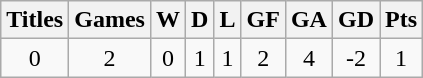<table class="wikitable" style="text-align: center">
<tr>
<th scope="col">Titles</th>
<th scope="col">Games</th>
<th scope="col">W</th>
<th scope="col">D</th>
<th scope="col">L</th>
<th scope="col">GF</th>
<th scope="col">GA</th>
<th scope="col">GD</th>
<th scope="col">Pts</th>
</tr>
<tr>
<td>0</td>
<td>2</td>
<td>0</td>
<td>1</td>
<td>1</td>
<td>2</td>
<td>4</td>
<td>-2</td>
<td>1</td>
</tr>
</table>
